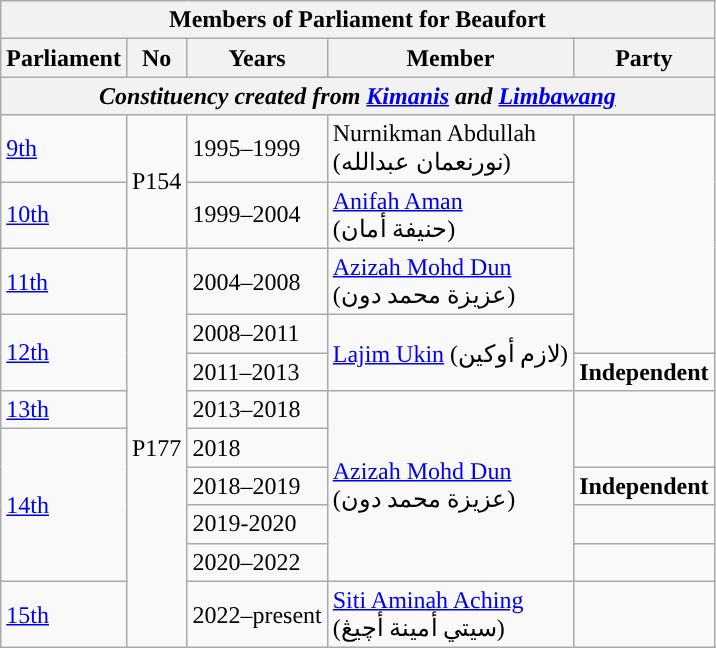<table class=wikitable>
<tr>
<th colspan="5">Members of Parliament for Beaufort</th>
</tr>
<tr>
<th>Parliament</th>
<th>No</th>
<th>Years</th>
<th>Member</th>
<th>Party</th>
</tr>
<tr>
<th colspan="5" align="center"><em>Constituency created from <a href='#'>Kimanis</a> and <a href='#'>Limbawang</a></em></th>
</tr>
<tr>
<td><a href='#'>9th</a></td>
<td rowspan="2">P154</td>
<td>1995–1999</td>
<td>Nurnikman Abdullah <br> (نورنعمان عبدالله)</td>
<td rowspan="4"></td>
</tr>
<tr>
<td><a href='#'>10th</a></td>
<td>1999–2004</td>
<td><a href='#'>Anifah Aman</a>  <br>(حنيفة أمان)</td>
</tr>
<tr>
<td><a href='#'>11th</a></td>
<td rowspan="9">P177</td>
<td>2004–2008</td>
<td><a href='#'>Azizah Mohd Dun</a>  <br>(عزيزة محمد دون)</td>
</tr>
<tr>
<td rowspan=2><a href='#'>12th</a></td>
<td>2008–2011</td>
<td rowspan=2><a href='#'>Lajim Ukin</a> (لازم أوكين)</td>
</tr>
<tr>
<td>2011–2013</td>
<td><strong>Independent</strong></td>
</tr>
<tr>
<td><a href='#'>13th</a></td>
<td>2013–2018</td>
<td rowspan="5"><a href='#'>Azizah Mohd Dun</a> <br> (عزيزة محمد دون)</td>
<td rowspan="2"></td>
</tr>
<tr>
<td rowspan="4"><a href='#'>14th</a></td>
<td>2018</td>
</tr>
<tr>
<td>2018–2019</td>
<td><strong>Independent</strong></td>
</tr>
<tr>
<td>2019-2020</td>
<td></td>
</tr>
<tr>
<td>2020–2022</td>
<td></td>
</tr>
<tr>
<td><a href='#'>15th</a></td>
<td>2022–present</td>
<td><a href='#'>Siti Aminah Aching</a>  <br>(سيتي أمينة أچيڠ)</td>
<td></td>
</tr>
</table>
